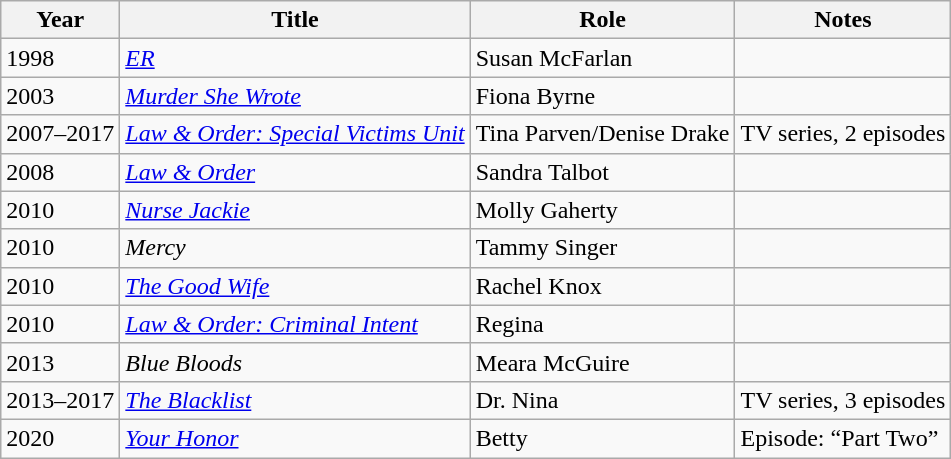<table class="wikitable sortable">
<tr>
<th>Year</th>
<th>Title</th>
<th>Role</th>
<th class="unsortable">Notes</th>
</tr>
<tr>
<td>1998</td>
<td><em><a href='#'>ER</a></em></td>
<td>Susan McFarlan</td>
<td></td>
</tr>
<tr>
<td>2003</td>
<td><em><a href='#'>Murder She Wrote</a></em></td>
<td>Fiona Byrne</td>
<td></td>
</tr>
<tr>
<td>2007–2017</td>
<td><em><a href='#'>Law & Order: Special Victims Unit</a></em></td>
<td>Tina Parven/Denise Drake</td>
<td>TV series, 2 episodes</td>
</tr>
<tr>
<td>2008</td>
<td><em><a href='#'>Law & Order</a></em></td>
<td>Sandra Talbot</td>
<td></td>
</tr>
<tr>
<td>2010</td>
<td><em><a href='#'>Nurse Jackie</a></em></td>
<td>Molly Gaherty</td>
<td></td>
</tr>
<tr>
<td>2010</td>
<td><em>Mercy</em></td>
<td>Tammy Singer</td>
<td></td>
</tr>
<tr>
<td>2010</td>
<td><em><a href='#'>The Good Wife</a></em></td>
<td>Rachel Knox</td>
<td></td>
</tr>
<tr>
<td>2010</td>
<td><em><a href='#'>Law & Order: Criminal Intent</a></em></td>
<td>Regina</td>
<td></td>
</tr>
<tr>
<td>2013</td>
<td><em>Blue Bloods</em></td>
<td>Meara McGuire</td>
<td></td>
</tr>
<tr>
<td>2013–2017</td>
<td><em><a href='#'>The Blacklist</a></em></td>
<td>Dr. Nina</td>
<td>TV series, 3 episodes</td>
</tr>
<tr>
<td>2020</td>
<td><em><a href='#'>Your Honor</a></em></td>
<td>Betty</td>
<td>Episode: “Part Two”</td>
</tr>
</table>
